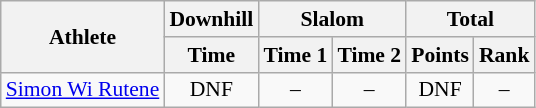<table class="wikitable" style="font-size:90%">
<tr>
<th rowspan="2">Athlete</th>
<th>Downhill</th>
<th colspan="2">Slalom</th>
<th colspan="2">Total</th>
</tr>
<tr>
<th>Time</th>
<th>Time 1</th>
<th>Time 2</th>
<th>Points</th>
<th>Rank</th>
</tr>
<tr>
<td><a href='#'>Simon Wi Rutene</a></td>
<td align="center">DNF</td>
<td align="center">–</td>
<td align="center">–</td>
<td align="center">DNF</td>
<td align="center">–</td>
</tr>
</table>
